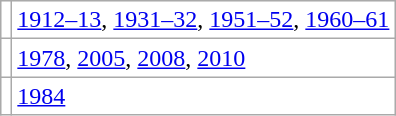<table class="wikitable">
<tr bgcolor=#ffffff align=left>
<td align=left></td>
<td><a href='#'>1912–13</a>, <a href='#'>1931–32</a>, <a href='#'>1951–52</a>, <a href='#'>1960–61</a></td>
</tr>
<tr bgcolor=#ffffff align=left>
<td align=left></td>
<td><a href='#'>1978</a>, <a href='#'>2005</a>, <a href='#'>2008</a>, <a href='#'>2010</a></td>
</tr>
<tr bgcolor=#ffffff align=left>
<td align=left></td>
<td><a href='#'>1984</a></td>
</tr>
</table>
